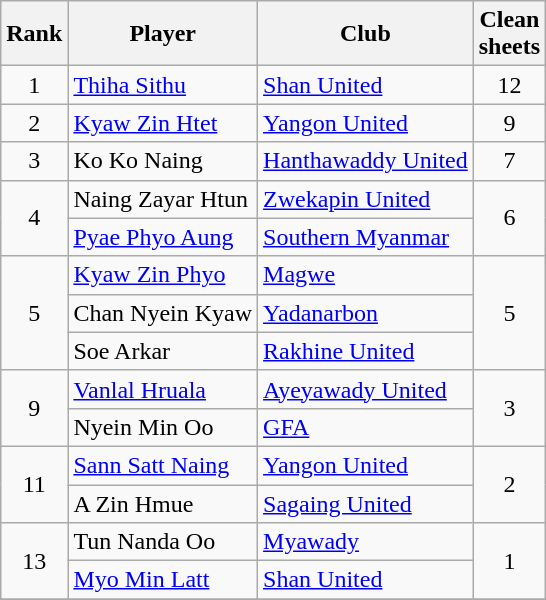<table class="wikitable" style="text-align:center">
<tr>
<th>Rank</th>
<th>Player</th>
<th>Club</th>
<th>Clean<br>sheets</th>
</tr>
<tr>
<td>1</td>
<td align="left"> <a href='#'>Thiha Sithu</a></td>
<td align="left"><a href='#'>Shan United</a></td>
<td>12</td>
</tr>
<tr>
<td>2</td>
<td align="left"> <a href='#'>Kyaw Zin Htet</a></td>
<td align="left"><a href='#'>Yangon United</a></td>
<td>9</td>
</tr>
<tr>
<td>3</td>
<td align="left"> Ko Ko Naing</td>
<td align="left"><a href='#'>Hanthawaddy United</a></td>
<td>7</td>
</tr>
<tr>
<td rowspan="2">4</td>
<td align="left"> Naing Zayar Htun</td>
<td align="left"><a href='#'>Zwekapin United</a></td>
<td rowspan="2">6</td>
</tr>
<tr>
<td align="left"> <a href='#'>Pyae Phyo Aung</a></td>
<td align="left"><a href='#'>Southern Myanmar</a></td>
</tr>
<tr>
<td rowspan="3">5</td>
<td align="left"> <a href='#'>Kyaw Zin Phyo</a></td>
<td align="left"><a href='#'>Magwe</a></td>
<td rowspan="3">5</td>
</tr>
<tr>
<td align="left"> Chan Nyein Kyaw</td>
<td align="left"><a href='#'>Yadanarbon</a></td>
</tr>
<tr>
<td align="left"> Soe Arkar</td>
<td align="left"><a href='#'>Rakhine United</a></td>
</tr>
<tr>
<td rowspan="2">9</td>
<td align="left"> <a href='#'>Vanlal Hruala</a></td>
<td align="left"><a href='#'>Ayeyawady United</a></td>
<td rowspan="2">3</td>
</tr>
<tr>
<td align="left"> Nyein Min Oo</td>
<td align="left"><a href='#'>GFA</a></td>
</tr>
<tr>
<td rowspan="2">11</td>
<td align="left"> <a href='#'>Sann Satt Naing</a></td>
<td align="left"><a href='#'>Yangon United</a></td>
<td rowspan="2">2</td>
</tr>
<tr>
<td align="left"> A Zin Hmue</td>
<td align="left"><a href='#'>Sagaing United</a></td>
</tr>
<tr>
<td rowspan="2">13</td>
<td align="left"> Tun Nanda Oo</td>
<td align="left"><a href='#'>Myawady</a></td>
<td rowspan="2">1</td>
</tr>
<tr>
<td align="left"> <a href='#'>Myo Min Latt</a></td>
<td align="left"><a href='#'>Shan United</a></td>
</tr>
<tr>
</tr>
</table>
